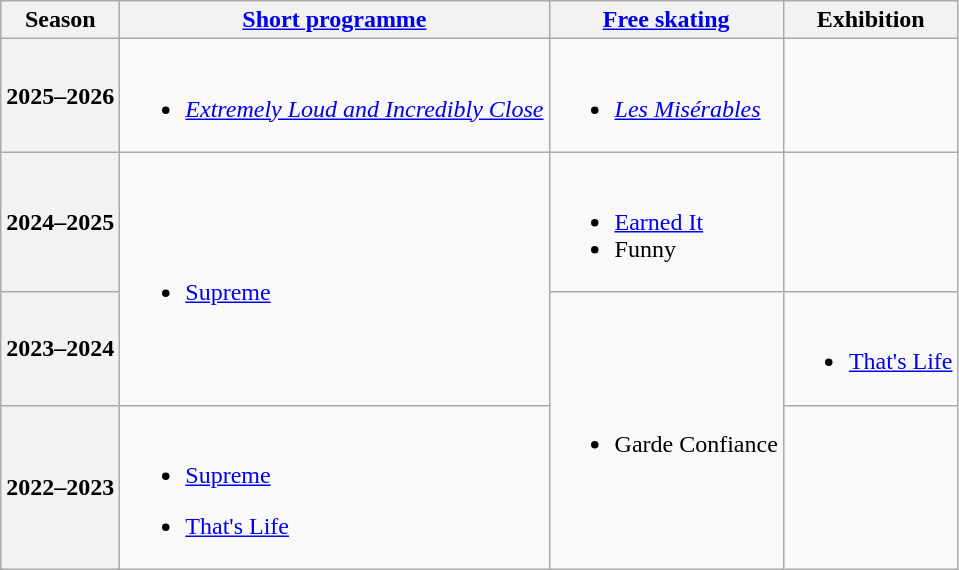<table class="wikitable">
<tr>
<th>Season</th>
<th><a href='#'>Short programme</a></th>
<th><a href='#'>Free skating</a></th>
<th>Exhibition</th>
</tr>
<tr>
<th>2025–2026 <br> </th>
<td><br><ul><li><em><a href='#'>Extremely Loud and Incredibly Close</a></em> <br> </li></ul></td>
<td><br><ul><li><em><a href='#'>Les Misérables</a></em> <br></li></ul></td>
<td></td>
</tr>
<tr>
<th>2024–2025 <br> </th>
<td rowspan=2><br><ul><li><a href='#'>Supreme</a> <br> </li></ul></td>
<td><br><ul><li><a href='#'>Earned It</a> <br> </li><li>Funny <br> </li></ul></td>
<td></td>
</tr>
<tr>
<th>2023–2024 <br> </th>
<td rowspan=2><br><ul><li>Garde Confiance <br>  </li></ul></td>
<td><br><ul><li><a href='#'>That's Life</a> <br> </li></ul></td>
</tr>
<tr>
<th>2022–2023 <br> </th>
<td><br><ul><li><a href='#'>Supreme</a> <br> </li></ul><ul><li><a href='#'>That's Life</a> <br> </li></ul></td>
<td></td>
</tr>
</table>
